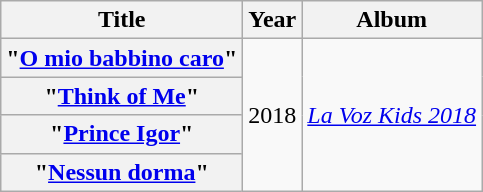<table class="wikitable plainrowheaders" style="text-align:center;">
<tr>
<th>Title</th>
<th>Year</th>
<th>Album</th>
</tr>
<tr>
<th scope="row">"<a href='#'>O mio babbino caro</a>"</th>
<td rowspan="4">2018</td>
<td rowspan="4"><em><a href='#'>La Voz Kids 2018</a></em></td>
</tr>
<tr>
<th scope="row">"<a href='#'>Think of Me</a>"</th>
</tr>
<tr>
<th scope="row">"<a href='#'>Prince Igor</a>"</th>
</tr>
<tr>
<th scope="row">"<a href='#'>Nessun dorma</a>"</th>
</tr>
</table>
